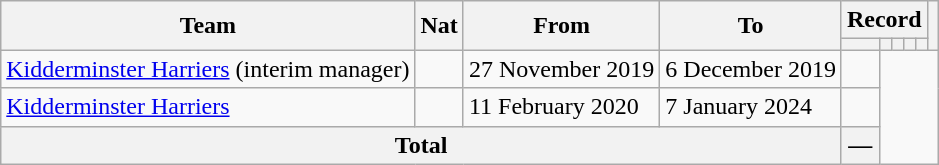<table class="wikitable" style="text-align: center">
<tr>
<th rowspan="2">Team</th>
<th rowspan="2">Nat</th>
<th rowspan="2">From</th>
<th rowspan="2">To</th>
<th colspan="5">Record</th>
<th rowspan=2></th>
</tr>
<tr>
<th></th>
<th></th>
<th></th>
<th></th>
<th></th>
</tr>
<tr>
<td align=left><a href='#'>Kidderminster Harriers</a> (interim manager)</td>
<td></td>
<td align=left>27 November 2019</td>
<td align=left>6 December 2019<br></td>
<td></td>
</tr>
<tr>
<td align=left><a href='#'>Kidderminster Harriers</a></td>
<td></td>
<td align=left>11 February 2020</td>
<td align=left>7 January 2024<br></td>
<td></td>
</tr>
<tr>
<th colspan="4">Total<br></th>
<th>—</th>
</tr>
</table>
